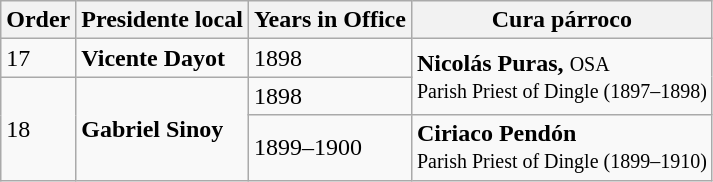<table class="wikitable">
<tr>
<th>Order</th>
<th>Presidente local</th>
<th>Years in Office</th>
<th>Cura párroco</th>
</tr>
<tr>
<td>17</td>
<td><strong>Vicente Dayot</strong></td>
<td>1898</td>
<td rowspan="2"><strong>Nicolás Puras,</strong> <small>OSA</small><br><small>Parish Priest of Dingle (1897–1898)</small></td>
</tr>
<tr>
<td rowspan="2">18</td>
<td rowspan="2"><strong>Gabriel Sinoy</strong></td>
<td>1898</td>
</tr>
<tr>
<td>1899–1900</td>
<td><strong>Ciriaco Pendón</strong><br><small>Parish Priest of Dingle (1899–1910)</small></td>
</tr>
</table>
